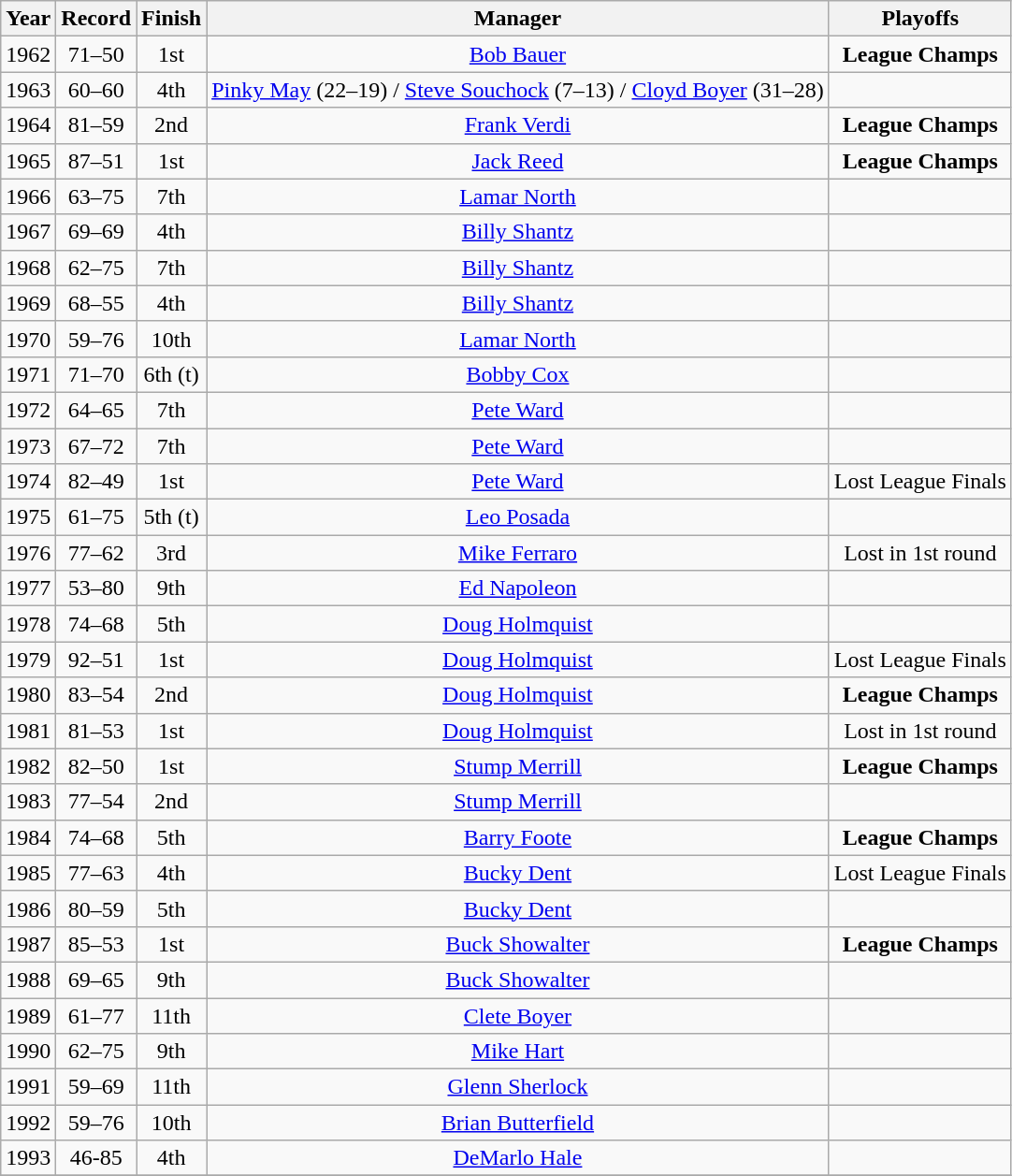<table class="wikitable" style="text-align:center">
<tr>
<th>Year</th>
<th>Record</th>
<th>Finish</th>
<th>Manager</th>
<th>Playoffs</th>
</tr>
<tr>
<td>1962</td>
<td>71–50</td>
<td>1st</td>
<td><a href='#'>Bob Bauer</a></td>
<td><strong>League Champs</strong></td>
</tr>
<tr>
<td>1963</td>
<td>60–60</td>
<td>4th</td>
<td><a href='#'>Pinky May</a> (22–19) / <a href='#'>Steve Souchock</a> (7–13) / <a href='#'>Cloyd Boyer</a> (31–28)</td>
<td></td>
</tr>
<tr>
<td>1964</td>
<td>81–59</td>
<td>2nd</td>
<td><a href='#'>Frank Verdi</a></td>
<td><strong>League Champs</strong></td>
</tr>
<tr>
<td>1965</td>
<td>87–51</td>
<td>1st</td>
<td><a href='#'>Jack Reed</a></td>
<td><strong>League Champs</strong></td>
</tr>
<tr>
<td>1966</td>
<td>63–75</td>
<td>7th</td>
<td><a href='#'>Lamar North</a></td>
<td></td>
</tr>
<tr>
<td>1967</td>
<td>69–69</td>
<td>4th</td>
<td><a href='#'>Billy Shantz</a></td>
<td></td>
</tr>
<tr>
<td>1968</td>
<td>62–75</td>
<td>7th</td>
<td><a href='#'>Billy Shantz</a></td>
<td></td>
</tr>
<tr>
<td>1969</td>
<td>68–55</td>
<td>4th</td>
<td><a href='#'>Billy Shantz</a></td>
<td></td>
</tr>
<tr>
<td>1970</td>
<td>59–76</td>
<td>10th</td>
<td><a href='#'>Lamar North</a></td>
<td></td>
</tr>
<tr>
<td>1971</td>
<td>71–70</td>
<td>6th (t)</td>
<td><a href='#'>Bobby Cox</a></td>
<td></td>
</tr>
<tr>
<td>1972</td>
<td>64–65</td>
<td>7th</td>
<td><a href='#'>Pete Ward</a></td>
<td></td>
</tr>
<tr>
<td>1973</td>
<td>67–72</td>
<td>7th</td>
<td><a href='#'>Pete Ward</a></td>
<td></td>
</tr>
<tr>
<td>1974</td>
<td>82–49</td>
<td>1st</td>
<td><a href='#'>Pete Ward</a></td>
<td>Lost League Finals</td>
</tr>
<tr>
<td>1975</td>
<td>61–75</td>
<td>5th (t)</td>
<td><a href='#'>Leo Posada</a></td>
<td></td>
</tr>
<tr>
<td>1976</td>
<td>77–62</td>
<td>3rd</td>
<td><a href='#'>Mike Ferraro</a></td>
<td>Lost in 1st round</td>
</tr>
<tr>
<td>1977</td>
<td>53–80</td>
<td>9th</td>
<td><a href='#'>Ed Napoleon</a></td>
<td></td>
</tr>
<tr>
<td>1978</td>
<td>74–68</td>
<td>5th</td>
<td><a href='#'>Doug Holmquist</a></td>
<td></td>
</tr>
<tr>
<td>1979</td>
<td>92–51</td>
<td>1st</td>
<td><a href='#'>Doug Holmquist</a></td>
<td>Lost League Finals</td>
</tr>
<tr>
<td>1980</td>
<td>83–54</td>
<td>2nd</td>
<td><a href='#'>Doug Holmquist</a></td>
<td><strong>League Champs</strong></td>
</tr>
<tr>
<td>1981</td>
<td>81–53</td>
<td>1st</td>
<td><a href='#'>Doug Holmquist</a></td>
<td>Lost in 1st round</td>
</tr>
<tr>
<td>1982</td>
<td>82–50</td>
<td>1st</td>
<td><a href='#'>Stump Merrill</a></td>
<td><strong>League Champs</strong></td>
</tr>
<tr>
<td>1983</td>
<td>77–54</td>
<td>2nd</td>
<td><a href='#'>Stump Merrill</a></td>
<td></td>
</tr>
<tr>
<td>1984</td>
<td>74–68</td>
<td>5th</td>
<td><a href='#'>Barry Foote</a></td>
<td><strong>League Champs</strong></td>
</tr>
<tr>
<td>1985</td>
<td>77–63</td>
<td>4th</td>
<td><a href='#'>Bucky Dent</a></td>
<td>Lost League Finals</td>
</tr>
<tr>
<td>1986</td>
<td>80–59</td>
<td>5th</td>
<td><a href='#'>Bucky Dent</a></td>
<td></td>
</tr>
<tr>
<td>1987</td>
<td>85–53</td>
<td>1st</td>
<td><a href='#'>Buck Showalter</a></td>
<td><strong>League Champs</strong></td>
</tr>
<tr>
<td>1988</td>
<td>69–65</td>
<td>9th</td>
<td><a href='#'>Buck Showalter</a></td>
<td></td>
</tr>
<tr>
<td>1989</td>
<td>61–77</td>
<td>11th</td>
<td><a href='#'>Clete Boyer</a></td>
<td></td>
</tr>
<tr>
<td>1990</td>
<td>62–75</td>
<td>9th</td>
<td><a href='#'>Mike Hart</a></td>
<td></td>
</tr>
<tr>
<td>1991</td>
<td>59–69</td>
<td>11th</td>
<td><a href='#'>Glenn Sherlock</a></td>
<td></td>
</tr>
<tr>
<td>1992</td>
<td>59–76</td>
<td>10th</td>
<td><a href='#'>Brian Butterfield</a></td>
<td></td>
</tr>
<tr>
<td>1993</td>
<td>46-85</td>
<td>4th</td>
<td><a href='#'>DeMarlo Hale</a></td>
<td></td>
</tr>
<tr>
</tr>
</table>
